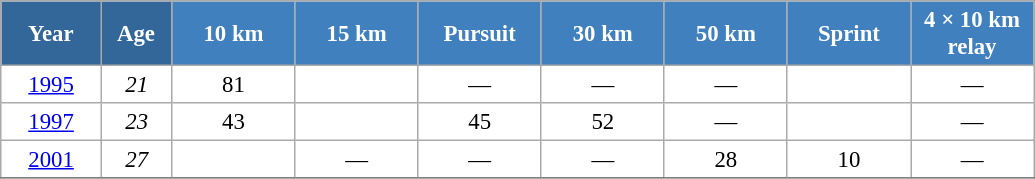<table class="wikitable" style="font-size:95%; text-align:center; border:grey solid 1px; border-collapse:collapse; background:#ffffff;">
<tr>
<th style="background-color:#369; color:white; width:60px;"> Year </th>
<th style="background-color:#369; color:white; width:40px;"> Age </th>
<th style="background-color:#4180be; color:white; width:75px;"> 10 km </th>
<th style="background-color:#4180be; color:white; width:75px;"> 15 km </th>
<th style="background-color:#4180be; color:white; width:75px;"> Pursuit </th>
<th style="background-color:#4180be; color:white; width:75px;"> 30 km </th>
<th style="background-color:#4180be; color:white; width:75px;"> 50 km </th>
<th style="background-color:#4180be; color:white; width:75px;"> Sprint </th>
<th style="background-color:#4180be; color:white; width:75px;"> 4 × 10 km <br> relay </th>
</tr>
<tr>
<td><a href='#'>1995</a></td>
<td><em>21</em></td>
<td>81</td>
<td></td>
<td>—</td>
<td>—</td>
<td>—</td>
<td></td>
<td>—</td>
</tr>
<tr>
<td><a href='#'>1997</a></td>
<td><em>23</em></td>
<td>43</td>
<td></td>
<td>45</td>
<td>52</td>
<td>—</td>
<td></td>
<td>—</td>
</tr>
<tr>
<td><a href='#'>2001</a></td>
<td><em>27</em></td>
<td></td>
<td>—</td>
<td>—</td>
<td>—</td>
<td>28</td>
<td>10</td>
<td>—</td>
</tr>
<tr>
</tr>
</table>
